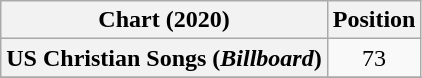<table class="wikitable plainrowheaders" style="text-align:center">
<tr>
<th scope="col">Chart (2020)</th>
<th scope="col">Position</th>
</tr>
<tr>
<th scope="row">US Christian Songs (<em>Billboard</em>)</th>
<td>73</td>
</tr>
<tr>
</tr>
</table>
